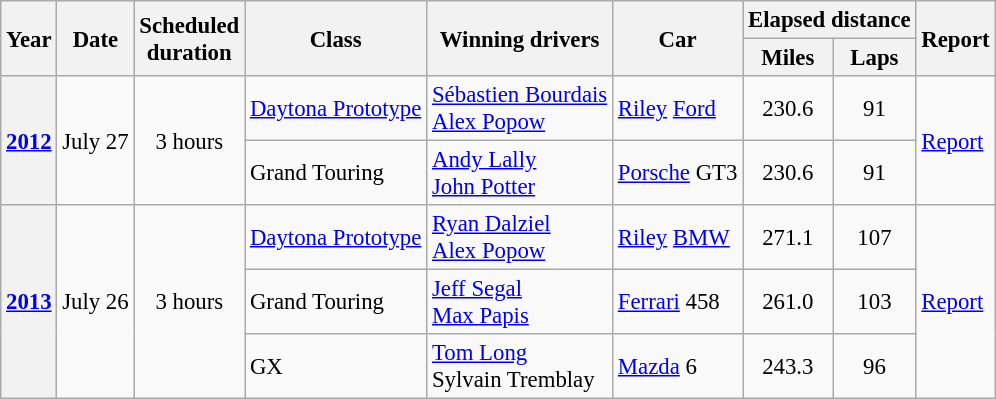<table class="wikitable" style="font-size: 95%;">
<tr>
<th rowspan="2" style="text-align:center">Year</th>
<th rowspan="2" style="text-align:center">Date</th>
<th rowspan="2" style="text-align:center">Scheduled<br>duration</th>
<th rowspan="2" style="text-align:center">Class</th>
<th rowspan="2" style="text-align:center">Winning drivers</th>
<th rowspan="2" style="text-align:center">Car</th>
<th colspan="2" style="text-align:center">Elapsed distance</th>
<th rowspan="2" style="text-align:center">Report</th>
</tr>
<tr>
<th style="text-align:center">Miles</th>
<th style="text-align:center">Laps</th>
</tr>
<tr>
<th rowspan="2" style="text-align:center"><a href='#'>2012</a></th>
<td rowspan="2" style="text-align:center">July 27</td>
<td rowspan="2" style="text-align:center">3 hours</td>
<td><a href='#'>Daytona Prototype</a></td>
<td> <a href='#'>Sébastien Bourdais</a> <br>  <a href='#'>Alex Popow</a></td>
<td><a href='#'>Riley</a> <a href='#'>Ford</a></td>
<td style="text-align:center">230.6</td>
<td style="text-align:center">91</td>
<td rowspan="2"><a href='#'>Report</a></td>
</tr>
<tr>
<td>Grand Touring</td>
<td> <a href='#'>Andy Lally</a> <br>  <a href='#'>John Potter</a></td>
<td><a href='#'>Porsche</a> GT3</td>
<td style="text-align:center">230.6</td>
<td style="text-align:center">91</td>
</tr>
<tr>
<th rowspan="3" style="text-align:center"><a href='#'>2013</a></th>
<td rowspan="3" style="text-align:center">July 26</td>
<td rowspan="3" style="text-align:center">3 hours</td>
<td><a href='#'>Daytona Prototype</a></td>
<td> <a href='#'>Ryan Dalziel</a> <br>  <a href='#'>Alex Popow</a></td>
<td><a href='#'>Riley</a> <a href='#'>BMW</a></td>
<td style="text-align:center">271.1</td>
<td style="text-align:center">107</td>
<td rowspan="3"><a href='#'>Report</a></td>
</tr>
<tr>
<td>Grand Touring</td>
<td> <a href='#'>Jeff Segal</a> <br>  <a href='#'>Max Papis</a></td>
<td><a href='#'>Ferrari</a> 458</td>
<td style="text-align:center">261.0</td>
<td style="text-align:center">103</td>
</tr>
<tr>
<td>GX</td>
<td> <a href='#'>Tom Long</a> <br>  Sylvain Tremblay</td>
<td><a href='#'>Mazda</a> 6</td>
<td style="text-align:center">243.3</td>
<td style="text-align:center">96</td>
</tr>
</table>
